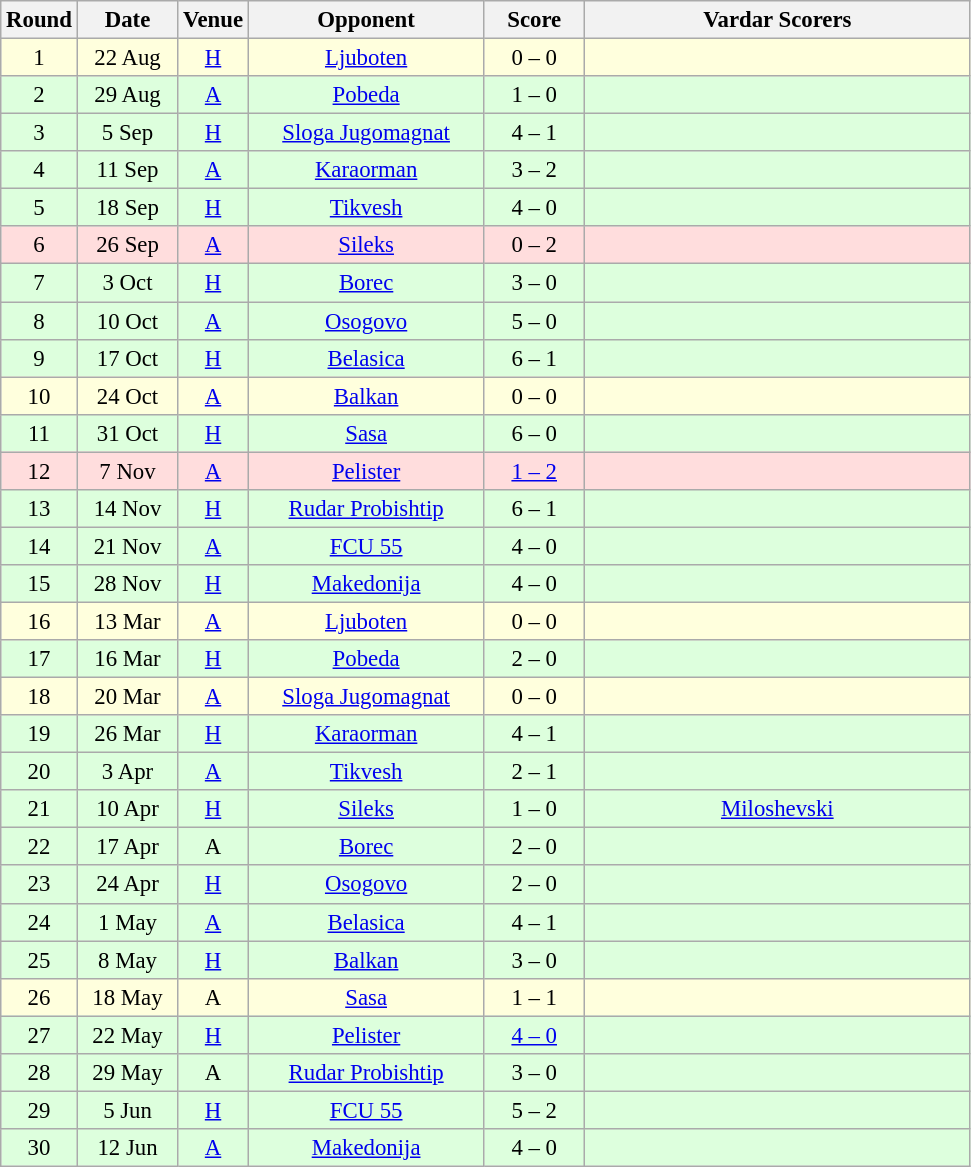<table class="wikitable sortable" style="text-align: center; font-size:95%;">
<tr>
<th width="30">Round</th>
<th width="60">Date</th>
<th width="20">Venue</th>
<th width="150">Opponent</th>
<th width="60">Score</th>
<th width="250">Vardar Scorers</th>
</tr>
<tr bgcolor="#ffffdd">
<td>1</td>
<td>22 Aug</td>
<td><a href='#'>H</a></td>
<td><a href='#'>Ljuboten</a></td>
<td>0 – 0</td>
<td></td>
</tr>
<tr bgcolor="#ddffdd">
<td>2</td>
<td>29 Aug</td>
<td><a href='#'>A</a></td>
<td><a href='#'>Pobeda</a></td>
<td>1 – 0</td>
<td></td>
</tr>
<tr bgcolor="#ddffdd">
<td>3</td>
<td>5 Sep</td>
<td><a href='#'>H</a></td>
<td><a href='#'>Sloga Jugomagnat</a></td>
<td>4 – 1</td>
<td></td>
</tr>
<tr bgcolor="#ddffdd">
<td>4</td>
<td>11 Sep</td>
<td><a href='#'>A</a></td>
<td><a href='#'>Karaorman</a></td>
<td>3 – 2</td>
<td></td>
</tr>
<tr bgcolor="#ddffdd">
<td>5</td>
<td>18 Sep</td>
<td><a href='#'>H</a></td>
<td><a href='#'>Tikvesh</a></td>
<td>4 – 0</td>
<td></td>
</tr>
<tr bgcolor="#ffdddd">
<td>6</td>
<td>26 Sep</td>
<td><a href='#'>A</a></td>
<td><a href='#'>Sileks</a></td>
<td>0 – 2</td>
<td></td>
</tr>
<tr bgcolor="#ddffdd">
<td>7</td>
<td>3 Oct</td>
<td><a href='#'>H</a></td>
<td><a href='#'>Borec</a></td>
<td>3 – 0</td>
<td></td>
</tr>
<tr bgcolor="#ddffdd">
<td>8</td>
<td>10 Oct</td>
<td><a href='#'>A</a></td>
<td><a href='#'>Osogovo</a></td>
<td>5 – 0</td>
<td></td>
</tr>
<tr bgcolor="#ddffdd">
<td>9</td>
<td>17 Oct</td>
<td><a href='#'>H</a></td>
<td><a href='#'>Belasica</a></td>
<td>6 – 1</td>
<td></td>
</tr>
<tr bgcolor="#ffffdd">
<td>10</td>
<td>24 Oct</td>
<td><a href='#'>A</a></td>
<td><a href='#'>Balkan</a></td>
<td>0 – 0</td>
<td></td>
</tr>
<tr bgcolor="#ddffdd">
<td>11</td>
<td>31 Oct</td>
<td><a href='#'>H</a></td>
<td><a href='#'>Sasa</a></td>
<td>6 – 0</td>
<td></td>
</tr>
<tr bgcolor="#ffdddd">
<td>12</td>
<td>7 Nov</td>
<td><a href='#'>A</a></td>
<td><a href='#'>Pelister</a></td>
<td><a href='#'>1 – 2</a></td>
<td></td>
</tr>
<tr bgcolor="#ddffdd">
<td>13</td>
<td>14 Nov</td>
<td><a href='#'>H</a></td>
<td><a href='#'>Rudar Probishtip</a></td>
<td>6 – 1</td>
<td></td>
</tr>
<tr bgcolor="#ddffdd">
<td>14</td>
<td>21 Nov</td>
<td><a href='#'>A</a></td>
<td><a href='#'>FCU 55</a></td>
<td>4 – 0</td>
<td></td>
</tr>
<tr bgcolor="#ddffdd">
<td>15</td>
<td>28 Nov</td>
<td><a href='#'>H</a></td>
<td><a href='#'>Makedonija</a></td>
<td>4 – 0</td>
<td></td>
</tr>
<tr bgcolor="#ffffdd">
<td>16</td>
<td>13 Mar</td>
<td><a href='#'>A</a></td>
<td><a href='#'>Ljuboten</a></td>
<td>0 – 0</td>
<td></td>
</tr>
<tr bgcolor="#ddffdd">
<td>17</td>
<td>16 Mar</td>
<td><a href='#'>H</a></td>
<td><a href='#'>Pobeda</a></td>
<td>2 – 0</td>
<td></td>
</tr>
<tr bgcolor="#ffffdd">
<td>18</td>
<td>20 Mar</td>
<td><a href='#'>A</a></td>
<td><a href='#'>Sloga Jugomagnat</a></td>
<td>0 – 0</td>
<td></td>
</tr>
<tr bgcolor="#ddffdd">
<td>19</td>
<td>26 Mar</td>
<td><a href='#'>H</a></td>
<td><a href='#'>Karaorman</a></td>
<td>4 – 1</td>
<td></td>
</tr>
<tr bgcolor="#ddffdd">
<td>20</td>
<td>3 Apr</td>
<td><a href='#'>A</a></td>
<td><a href='#'>Tikvesh</a></td>
<td>2 – 1</td>
<td></td>
</tr>
<tr bgcolor="#ddffdd">
<td>21</td>
<td>10 Apr</td>
<td><a href='#'>H</a></td>
<td><a href='#'>Sileks</a></td>
<td>1 – 0</td>
<td><a href='#'>Miloshevski</a></td>
</tr>
<tr bgcolor="#ddffdd">
<td>22</td>
<td>17 Apr</td>
<td>A</td>
<td><a href='#'>Borec</a></td>
<td>2 – 0</td>
<td></td>
</tr>
<tr bgcolor="#ddffdd">
<td>23</td>
<td>24 Apr</td>
<td><a href='#'>H</a></td>
<td><a href='#'>Osogovo</a></td>
<td>2 – 0</td>
<td></td>
</tr>
<tr bgcolor="#ddffdd">
<td>24</td>
<td>1 May</td>
<td><a href='#'>A</a></td>
<td><a href='#'>Belasica</a></td>
<td>4 – 1</td>
<td></td>
</tr>
<tr bgcolor="#ddffdd">
<td>25</td>
<td>8 May</td>
<td><a href='#'>H</a></td>
<td><a href='#'>Balkan</a></td>
<td>3 – 0</td>
<td></td>
</tr>
<tr bgcolor="#ffffdd">
<td>26</td>
<td>18 May</td>
<td>A</td>
<td><a href='#'>Sasa</a></td>
<td>1 – 1</td>
<td></td>
</tr>
<tr bgcolor="#ddffdd">
<td>27</td>
<td>22 May</td>
<td><a href='#'>H</a></td>
<td><a href='#'>Pelister</a></td>
<td><a href='#'>4 – 0</a></td>
<td></td>
</tr>
<tr bgcolor="#ddffdd">
<td>28</td>
<td>29 May</td>
<td>A</td>
<td><a href='#'>Rudar Probishtip</a></td>
<td>3 – 0</td>
<td></td>
</tr>
<tr bgcolor="#ddffdd">
<td>29</td>
<td>5 Jun</td>
<td><a href='#'>H</a></td>
<td><a href='#'>FCU 55</a></td>
<td>5 – 2</td>
<td></td>
</tr>
<tr bgcolor="#ddffdd">
<td>30</td>
<td>12 Jun</td>
<td><a href='#'>A</a></td>
<td><a href='#'>Makedonija</a></td>
<td>4 – 0</td>
<td></td>
</tr>
</table>
